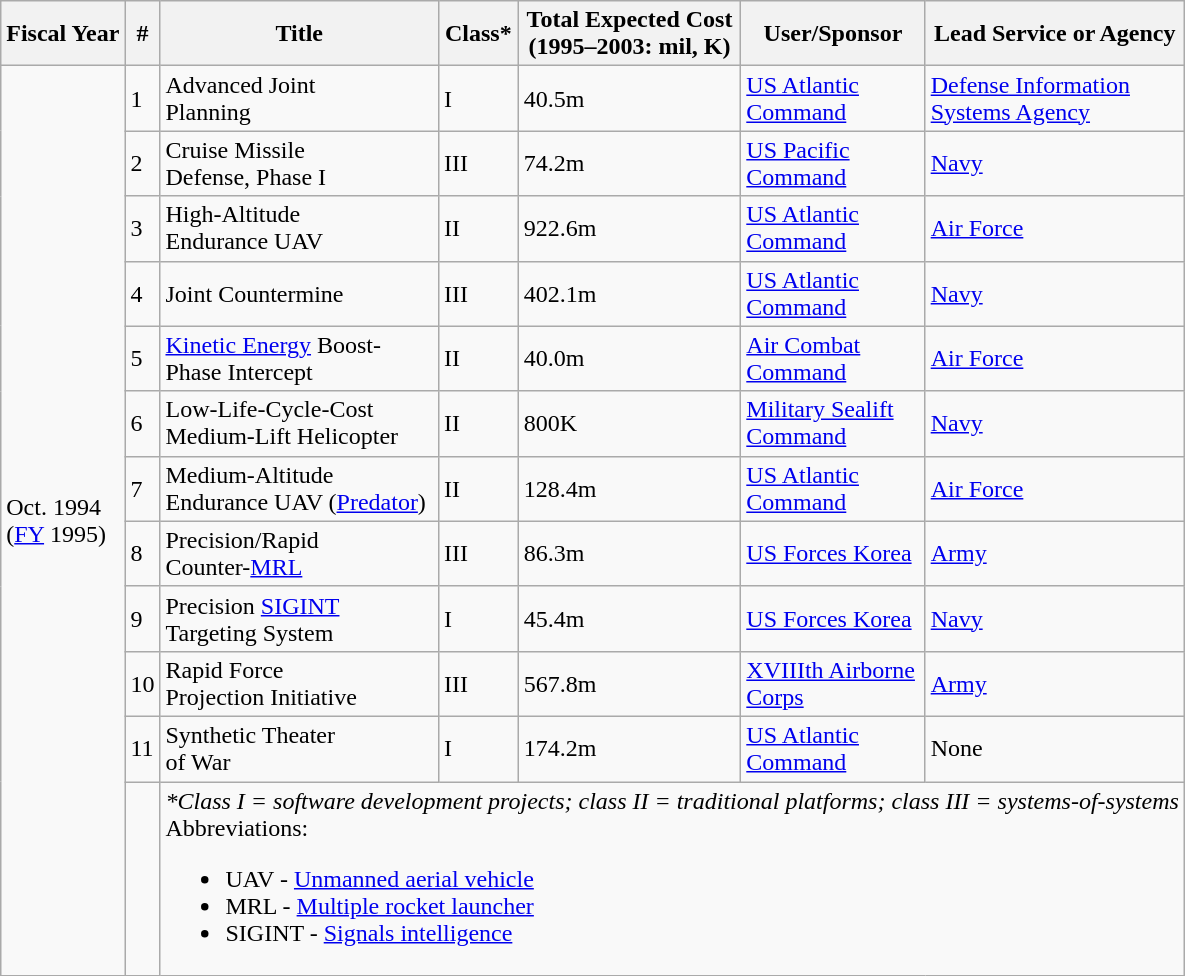<table class="wikitable sortable mw-collapsible">
<tr>
<th>Fiscal Year</th>
<th>#</th>
<th>Title</th>
<th>Class*</th>
<th>Total Expected Cost<br>(1995–2003: mil, K)</th>
<th>User/Sponsor</th>
<th>Lead Service or Agency</th>
</tr>
<tr>
<td rowspan="12">Oct. 1994<br>(<a href='#'>FY</a> 1995)</td>
<td>1</td>
<td>Advanced Joint<br>Planning</td>
<td>I</td>
<td>40.5m</td>
<td><a href='#'>US Atlantic</a><br><a href='#'>Command</a></td>
<td><a href='#'>Defense Information</a><br><a href='#'>Systems Agency</a></td>
</tr>
<tr>
<td>2</td>
<td>Cruise Missile<br>Defense, Phase I</td>
<td>III</td>
<td>74.2m</td>
<td><a href='#'>US Pacific</a><br><a href='#'>Command</a></td>
<td><a href='#'>Navy</a></td>
</tr>
<tr>
<td>3</td>
<td>High-Altitude<br>Endurance UAV</td>
<td>II</td>
<td>922.6m</td>
<td><a href='#'>US Atlantic</a><br><a href='#'>Command</a></td>
<td><a href='#'>Air Force</a></td>
</tr>
<tr>
<td>4</td>
<td>Joint Countermine</td>
<td>III</td>
<td>402.1m</td>
<td><a href='#'>US Atlantic</a><br><a href='#'>Command</a></td>
<td><a href='#'>Navy</a></td>
</tr>
<tr>
<td>5</td>
<td><a href='#'>Kinetic Energy</a> Boost-<br>Phase Intercept</td>
<td>II</td>
<td>40.0m</td>
<td><a href='#'>Air Combat</a><br><a href='#'>Command</a></td>
<td><a href='#'>Air Force</a></td>
</tr>
<tr>
<td>6</td>
<td>Low-Life-Cycle-Cost<br>Medium-Lift 
Helicopter</td>
<td>II</td>
<td>800K</td>
<td><a href='#'>Military Sealift</a><br><a href='#'>Command</a></td>
<td><a href='#'>Navy</a></td>
</tr>
<tr>
<td>7</td>
<td>Medium-Altitude<br>Endurance UAV 
(<a href='#'>Predator</a>)</td>
<td>II</td>
<td>128.4m</td>
<td><a href='#'>US Atlantic</a><br><a href='#'>Command</a></td>
<td><a href='#'>Air Force</a></td>
</tr>
<tr>
<td>8</td>
<td>Precision/Rapid<br>Counter-<a href='#'>MRL</a></td>
<td>III</td>
<td>86.3m</td>
<td><a href='#'>US Forces Korea</a></td>
<td><a href='#'>Army</a></td>
</tr>
<tr>
<td>9</td>
<td>Precision <a href='#'>SIGINT</a><br>Targeting System</td>
<td>I</td>
<td>45.4m</td>
<td><a href='#'>US Forces Korea</a></td>
<td><a href='#'>Navy</a></td>
</tr>
<tr>
<td>10</td>
<td>Rapid Force<br>Projection Initiative</td>
<td>III</td>
<td>567.8m</td>
<td><a href='#'>XVIIIth Airborne</a><br><a href='#'>Corps</a></td>
<td><a href='#'>Army</a></td>
</tr>
<tr>
<td>11</td>
<td>Synthetic Theater<br>of War</td>
<td>I</td>
<td>174.2m</td>
<td><a href='#'>US Atlantic</a><br><a href='#'>Command</a></td>
<td>None</td>
</tr>
<tr>
<td></td>
<td colspan="5"><em>*Class I = software development projects; class II = traditional platforms; class III = systems-of-systems</em><br>Abbreviations:<ul><li>UAV - <a href='#'>Unmanned aerial vehicle</a></li><li>MRL - <a href='#'>Multiple rocket launcher</a></li><li>SIGINT - <a href='#'>Signals intelligence</a></li></ul></td>
</tr>
</table>
